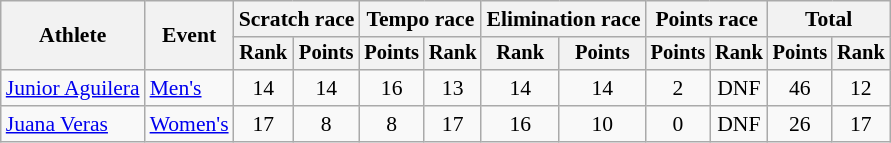<table class=wikitable style="font-size:90%;">
<tr>
<th rowspan=2>Athlete</th>
<th rowspan=2>Event</th>
<th colspan=2>Scratch race</th>
<th colspan=2>Tempo race</th>
<th colspan=2>Elimination race</th>
<th colspan=2>Points race</th>
<th colspan=2>Total</th>
</tr>
<tr style="font-size:95%">
<th>Rank</th>
<th>Points</th>
<th>Points</th>
<th>Rank</th>
<th>Rank</th>
<th>Points</th>
<th>Points</th>
<th>Rank</th>
<th>Points</th>
<th>Rank</th>
</tr>
<tr align=center>
<td align=left><a href='#'>Junior Aguilera</a></td>
<td align=left><a href='#'>Men's</a></td>
<td>14</td>
<td>14</td>
<td>16</td>
<td>13</td>
<td>14</td>
<td>14</td>
<td>2</td>
<td>DNF</td>
<td>46</td>
<td>12</td>
</tr>
<tr align=center>
<td align=left><a href='#'>Juana Veras</a></td>
<td align=left><a href='#'>Women's</a></td>
<td>17</td>
<td>8</td>
<td>8</td>
<td>17</td>
<td>16</td>
<td>10</td>
<td>0</td>
<td>DNF</td>
<td>26</td>
<td>17</td>
</tr>
</table>
